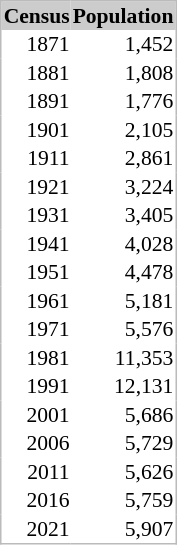<table cellpadding="1" style="float:right; margin:0 1em 1em 0; border:1px #bbb solid; border-collapse:collapse; font-size:90%;">
<tr bgcolor="#CCCCCC" style="text-align:center;">
<th>Census</th>
<th>Population</th>
</tr>
<tr style="text-align:right;">
<td>1871</td>
<td>1,452</td>
</tr>
<tr style="text-align:right;">
<td>1881</td>
<td>1,808</td>
</tr>
<tr style="text-align:right;">
<td>1891</td>
<td>1,776</td>
</tr>
<tr style="text-align:right;">
<td>1901</td>
<td>2,105</td>
</tr>
<tr style="text-align:right;">
<td>1911</td>
<td>2,861</td>
</tr>
<tr style="text-align:right;">
<td>1921</td>
<td>3,224</td>
</tr>
<tr style="text-align:right;">
<td>1931</td>
<td>3,405</td>
</tr>
<tr style="text-align:right;">
<td>1941</td>
<td>4,028</td>
</tr>
<tr style="text-align:right;">
<td>1951</td>
<td>4,478</td>
</tr>
<tr style="text-align:right;">
<td>1961</td>
<td>5,181</td>
</tr>
<tr style="text-align:right;">
<td>1971</td>
<td>5,576</td>
</tr>
<tr style="text-align:right;">
<td>1981</td>
<td>11,353</td>
</tr>
<tr style="text-align:right;">
<td>1991</td>
<td>12,131</td>
</tr>
<tr style="text-align:right;">
<td>2001</td>
<td>5,686</td>
</tr>
<tr style="text-align:right;">
<td>2006</td>
<td>5,729</td>
</tr>
<tr style="text-align:right;">
<td>2011</td>
<td>5,626</td>
</tr>
<tr style="text-align:right;">
<td>2016</td>
<td>5,759</td>
</tr>
<tr style="text-align:right;">
<td>2021</td>
<td>5,907</td>
</tr>
<tr style="text-align:right;">
</tr>
</table>
